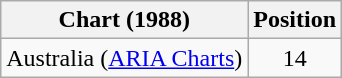<table class="wikitable sortable">
<tr>
<th>Chart (1988)</th>
<th>Position</th>
</tr>
<tr>
<td>Australia (<a href='#'>ARIA Charts</a>)</td>
<td align="center">14</td>
</tr>
</table>
